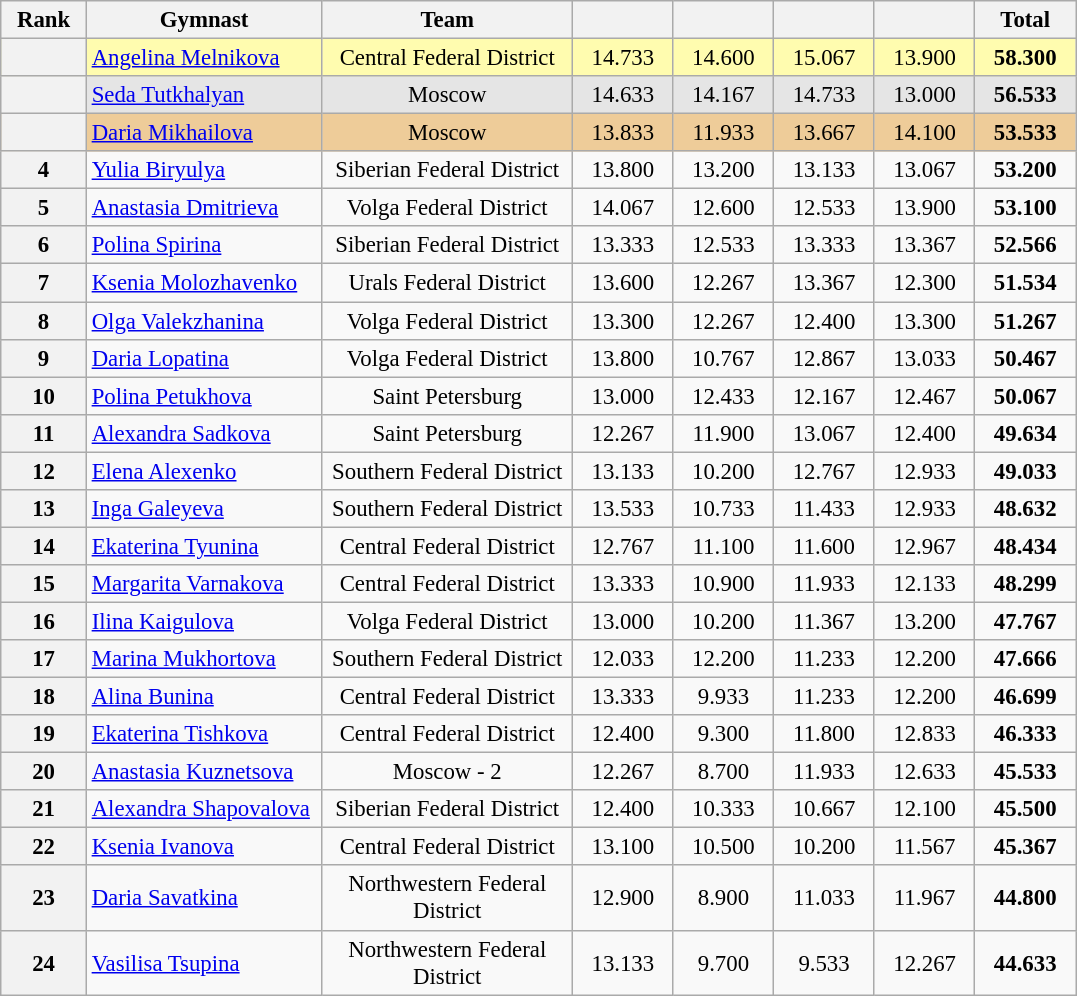<table class="wikitable sortable" style="text-align:center; font-size:95%">
<tr>
<th scope="col" style="width:50px;">Rank</th>
<th scope="col" style="width:150px;">Gymnast</th>
<th scope="col" style="width:160px;">Team</th>
<th scope="col" style="width:60px;"></th>
<th scope="col" style="width:60px;"></th>
<th scope="col" style="width:60px;"></th>
<th scope="col" style="width:60px;"></th>
<th scope="col" style="width:60px;">Total</th>
</tr>
<tr style="background:#fffcaf;">
<th scope=row style="text-align:center"></th>
<td align=left><a href='#'>Angelina Melnikova</a></td>
<td>Central Federal District</td>
<td>14.733</td>
<td>14.600</td>
<td>15.067</td>
<td>13.900</td>
<td><strong>58.300</strong></td>
</tr>
<tr style="background:#e5e5e5;">
<th scope=row style="text-align:center"></th>
<td align=left><a href='#'>Seda Tutkhalyan</a></td>
<td>Moscow</td>
<td>14.633</td>
<td>14.167</td>
<td>14.733</td>
<td>13.000</td>
<td><strong>56.533</strong></td>
</tr>
<tr style="background:#ec9;">
<th scope=row style="text-align:center"></th>
<td align=left><a href='#'>Daria Mikhailova</a></td>
<td>Moscow</td>
<td>13.833</td>
<td>11.933</td>
<td>13.667</td>
<td>14.100</td>
<td><strong>53.533</strong></td>
</tr>
<tr>
<th scope=row style="text-align:center">4</th>
<td align=left><a href='#'>Yulia Biryulya</a></td>
<td>Siberian Federal District</td>
<td>13.800</td>
<td>13.200</td>
<td>13.133</td>
<td>13.067</td>
<td><strong>53.200</strong></td>
</tr>
<tr>
<th scope=row style="text-align:center">5</th>
<td align=left><a href='#'>Anastasia Dmitrieva</a></td>
<td>Volga Federal District</td>
<td>14.067</td>
<td>12.600</td>
<td>12.533</td>
<td>13.900</td>
<td><strong>53.100</strong></td>
</tr>
<tr>
<th scope=row style="text-align:center">6</th>
<td align=left><a href='#'>Polina Spirina</a></td>
<td>Siberian Federal District</td>
<td>13.333</td>
<td>12.533</td>
<td>13.333</td>
<td>13.367</td>
<td><strong>52.566</strong></td>
</tr>
<tr>
<th scope=row style="text-align:center">7</th>
<td align=left><a href='#'>Ksenia Molozhavenko</a></td>
<td>Urals Federal District</td>
<td>13.600</td>
<td>12.267</td>
<td>13.367</td>
<td>12.300</td>
<td><strong>51.534</strong></td>
</tr>
<tr>
<th scope=row style="text-align:center">8</th>
<td align=left><a href='#'>Olga Valekzhanina</a></td>
<td>Volga Federal District</td>
<td>13.300</td>
<td>12.267</td>
<td>12.400</td>
<td>13.300</td>
<td><strong>51.267</strong></td>
</tr>
<tr>
<th scope=row style="text-align:center">9</th>
<td align=left><a href='#'>Daria Lopatina</a></td>
<td>Volga Federal District</td>
<td>13.800</td>
<td>10.767</td>
<td>12.867</td>
<td>13.033</td>
<td><strong>50.467</strong></td>
</tr>
<tr>
<th scope=row style="text-align:center">10</th>
<td align=left><a href='#'>Polina Petukhova</a></td>
<td>Saint Petersburg</td>
<td>13.000</td>
<td>12.433</td>
<td>12.167</td>
<td>12.467</td>
<td><strong>50.067</strong></td>
</tr>
<tr>
<th scope=row style="text-align:center">11</th>
<td align=left><a href='#'>Alexandra Sadkova</a></td>
<td>Saint Petersburg</td>
<td>12.267</td>
<td>11.900</td>
<td>13.067</td>
<td>12.400</td>
<td><strong>49.634</strong></td>
</tr>
<tr>
<th scope=row style="text-align:center">12</th>
<td align=left><a href='#'>Elena Alexenko</a></td>
<td>Southern Federal District</td>
<td>13.133</td>
<td>10.200</td>
<td>12.767</td>
<td>12.933</td>
<td><strong>49.033</strong></td>
</tr>
<tr>
<th scope=row style="text-align:center">13</th>
<td align=left><a href='#'>Inga Galeyeva</a></td>
<td>Southern Federal District</td>
<td>13.533</td>
<td>10.733</td>
<td>11.433</td>
<td>12.933</td>
<td><strong>48.632</strong></td>
</tr>
<tr>
<th scope=row style="text-align:center">14</th>
<td align=left><a href='#'>Ekaterina Tyunina</a></td>
<td>Central Federal District</td>
<td>12.767</td>
<td>11.100</td>
<td>11.600</td>
<td>12.967</td>
<td><strong>48.434</strong></td>
</tr>
<tr>
<th scope=row style="text-align:center">15</th>
<td align=left><a href='#'>Margarita Varnakova</a></td>
<td>Central Federal District</td>
<td>13.333</td>
<td>10.900</td>
<td>11.933</td>
<td>12.133</td>
<td><strong>48.299</strong></td>
</tr>
<tr>
<th scope=row style="text-align:center">16</th>
<td align=left><a href='#'>Ilina Kaigulova</a></td>
<td>Volga Federal District</td>
<td>13.000</td>
<td>10.200</td>
<td>11.367</td>
<td>13.200</td>
<td><strong>47.767</strong></td>
</tr>
<tr>
<th scope=row style="text-align:center">17</th>
<td align=left><a href='#'>Marina Mukhortova</a></td>
<td>Southern Federal District</td>
<td>12.033</td>
<td>12.200</td>
<td>11.233</td>
<td>12.200</td>
<td><strong>47.666</strong></td>
</tr>
<tr>
<th scope=row style="text-align:center">18</th>
<td align=left><a href='#'>Alina Bunina</a></td>
<td>Central Federal District</td>
<td>13.333</td>
<td>9.933</td>
<td>11.233</td>
<td>12.200</td>
<td><strong>46.699</strong></td>
</tr>
<tr>
<th scope=row style="text-align:center">19</th>
<td align=left><a href='#'>Ekaterina Tishkova</a></td>
<td>Central Federal District</td>
<td>12.400</td>
<td>9.300</td>
<td>11.800</td>
<td>12.833</td>
<td><strong>46.333</strong></td>
</tr>
<tr>
<th scope=row style="text-align:center">20</th>
<td align=left><a href='#'>Anastasia Kuznetsova</a></td>
<td>Moscow - 2</td>
<td>12.267</td>
<td>8.700</td>
<td>11.933</td>
<td>12.633</td>
<td><strong>45.533</strong></td>
</tr>
<tr>
<th scope=row style="text-align:center">21</th>
<td align=left><a href='#'>Alexandra Shapovalova</a></td>
<td>Siberian Federal District</td>
<td>12.400</td>
<td>10.333</td>
<td>10.667</td>
<td>12.100</td>
<td><strong>45.500</strong></td>
</tr>
<tr>
<th scope=row style="text-align:center">22</th>
<td align=left><a href='#'>Ksenia Ivanova</a></td>
<td>Central Federal District</td>
<td>13.100</td>
<td>10.500</td>
<td>10.200</td>
<td>11.567</td>
<td><strong>45.367</strong></td>
</tr>
<tr>
<th scope=row style="text-align:center">23</th>
<td align=left><a href='#'>Daria Savatkina</a></td>
<td>Northwestern Federal District</td>
<td>12.900</td>
<td>8.900</td>
<td>11.033</td>
<td>11.967</td>
<td><strong>44.800</strong></td>
</tr>
<tr>
<th scope=row style="text-align:center">24</th>
<td align=left><a href='#'>Vasilisa Tsupina</a></td>
<td>Northwestern Federal District</td>
<td>13.133</td>
<td>9.700</td>
<td>9.533</td>
<td>12.267</td>
<td><strong>44.633</strong></td>
</tr>
</table>
